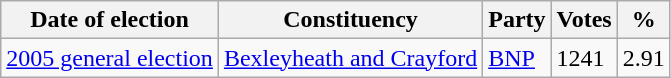<table class="wikitable">
<tr>
<th>Date of election</th>
<th>Constituency</th>
<th>Party</th>
<th>Votes</th>
<th>%</th>
</tr>
<tr>
<td><a href='#'>2005 general election</a></td>
<td><a href='#'>Bexleyheath and Crayford</a></td>
<td><a href='#'>BNP</a></td>
<td>1241</td>
<td>2.91</td>
</tr>
</table>
